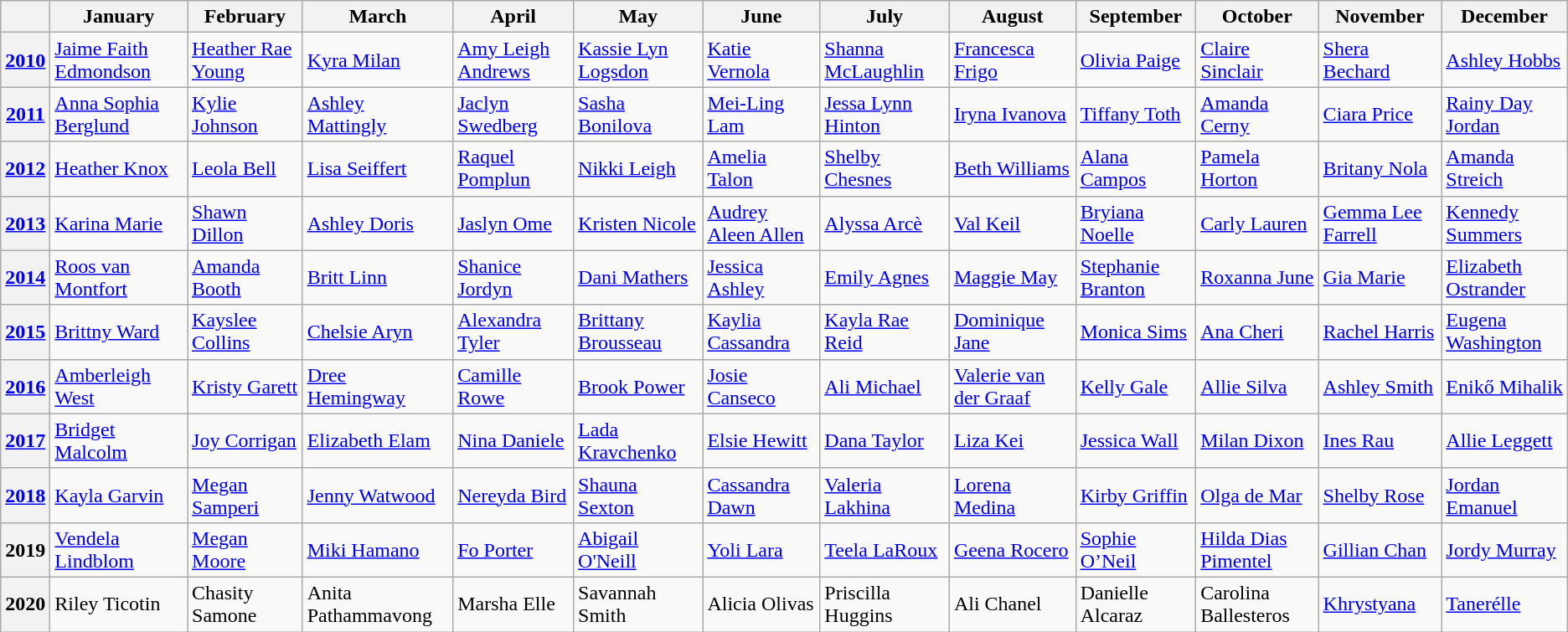<table class="wikitable">
<tr>
<th> </th>
<th>January</th>
<th>February</th>
<th>March</th>
<th>April</th>
<th>May</th>
<th>June</th>
<th>July</th>
<th>August</th>
<th>September</th>
<th>October</th>
<th>November</th>
<th>December</th>
</tr>
<tr>
<th><a href='#'>2010</a></th>
<td><a href='#'>Jaime Faith Edmondson</a></td>
<td><a href='#'>Heather Rae Young</a></td>
<td><a href='#'>Kyra Milan</a></td>
<td><a href='#'>Amy Leigh Andrews</a></td>
<td><a href='#'>Kassie Lyn Logsdon</a></td>
<td><a href='#'>Katie Vernola</a></td>
<td><a href='#'>Shanna McLaughlin</a></td>
<td><a href='#'>Francesca Frigo</a></td>
<td><a href='#'>Olivia Paige</a></td>
<td> <a href='#'>Claire Sinclair</a></td>
<td><a href='#'>Shera Bechard</a></td>
<td><a href='#'>Ashley Hobbs</a></td>
</tr>
<tr>
<th><a href='#'>2011</a></th>
<td><a href='#'>Anna Sophia Berglund</a></td>
<td><a href='#'>Kylie Johnson</a></td>
<td><a href='#'>Ashley Mattingly</a></td>
<td> <a href='#'>Jaclyn Swedberg</a></td>
<td><a href='#'>Sasha Bonilova</a></td>
<td><a href='#'>Mei-Ling Lam</a></td>
<td><a href='#'>Jessa Lynn Hinton</a></td>
<td><a href='#'>Iryna Ivanova</a></td>
<td><a href='#'>Tiffany Toth</a></td>
<td><a href='#'>Amanda Cerny</a></td>
<td><a href='#'>Ciara Price</a></td>
<td><a href='#'>Rainy Day Jordan</a></td>
</tr>
<tr>
<th><a href='#'>2012</a></th>
<td><a href='#'>Heather Knox</a></td>
<td><a href='#'>Leola Bell</a></td>
<td><a href='#'>Lisa Seiffert</a></td>
<td> <a href='#'>Raquel Pomplun</a></td>
<td><a href='#'>Nikki Leigh</a></td>
<td><a href='#'>Amelia Talon</a></td>
<td><a href='#'>Shelby Chesnes</a></td>
<td><a href='#'>Beth Williams</a></td>
<td><a href='#'>Alana Campos</a></td>
<td><a href='#'>Pamela Horton</a></td>
<td><a href='#'>Britany Nola</a></td>
<td><a href='#'>Amanda Streich</a></td>
</tr>
<tr>
<th><a href='#'>2013</a></th>
<td><a href='#'>Karina Marie</a></td>
<td><a href='#'>Shawn Dillon</a></td>
<td><a href='#'>Ashley Doris</a></td>
<td><a href='#'>Jaslyn Ome</a></td>
<td><a href='#'>Kristen Nicole</a></td>
<td><a href='#'>Audrey Aleen Allen</a></td>
<td><a href='#'>Alyssa Arcè</a></td>
<td><a href='#'>Val Keil</a></td>
<td><a href='#'>Bryiana Noelle</a></td>
<td><a href='#'>Carly Lauren</a></td>
<td><a href='#'>Gemma Lee Farrell</a></td>
<td> <a href='#'>Kennedy Summers</a></td>
</tr>
<tr>
<th><a href='#'>2014</a></th>
<td><a href='#'>Roos van Montfort</a></td>
<td><a href='#'>Amanda Booth</a></td>
<td><a href='#'>Britt Linn</a></td>
<td><a href='#'>Shanice Jordyn</a></td>
<td> <a href='#'>Dani Mathers</a></td>
<td><a href='#'>Jessica Ashley</a></td>
<td><a href='#'>Emily Agnes</a></td>
<td><a href='#'>Maggie May</a></td>
<td><a href='#'>Stephanie Branton</a></td>
<td><a href='#'>Roxanna June</a></td>
<td><a href='#'>Gia Marie</a></td>
<td><a href='#'>Elizabeth Ostrander</a></td>
</tr>
<tr>
<th><a href='#'>2015</a></th>
<td><a href='#'>Brittny Ward</a></td>
<td><a href='#'>Kayslee Collins</a></td>
<td><a href='#'>Chelsie Aryn</a></td>
<td><a href='#'>Alexandra Tyler</a></td>
<td><a href='#'>Brittany Brousseau</a></td>
<td><a href='#'>Kaylia Cassandra</a></td>
<td><a href='#'>Kayla Rae Reid</a></td>
<td><a href='#'>Dominique Jane</a></td>
<td><a href='#'>Monica Sims</a></td>
<td><a href='#'>Ana Cheri</a></td>
<td><a href='#'>Rachel Harris</a></td>
<td> <a href='#'>Eugena Washington</a></td>
</tr>
<tr>
<th><a href='#'>2016</a></th>
<td><a href='#'>Amberleigh West</a></td>
<td><a href='#'>Kristy Garett</a></td>
<td><a href='#'>Dree Hemingway</a></td>
<td><a href='#'>Camille Rowe</a></td>
<td> <a href='#'>Brook Power</a></td>
<td><a href='#'>Josie Canseco</a></td>
<td><a href='#'>Ali Michael</a></td>
<td><a href='#'>Valerie van der Graaf</a></td>
<td><a href='#'>Kelly Gale</a></td>
<td><a href='#'>Allie Silva</a></td>
<td><a href='#'>Ashley Smith</a></td>
<td><a href='#'>Enikő Mihalik</a></td>
</tr>
<tr>
<th><a href='#'>2017</a></th>
<td><a href='#'>Bridget Malcolm</a></td>
<td><a href='#'>Joy Corrigan</a></td>
<td><a href='#'>Elizabeth Elam</a></td>
<td> <a href='#'>Nina Daniele</a></td>
<td><a href='#'>Lada Kravchenko</a></td>
<td><a href='#'>Elsie Hewitt</a></td>
<td><a href='#'>Dana Taylor</a></td>
<td><a href='#'>Liza Kei</a></td>
<td><a href='#'>Jessica Wall</a></td>
<td><a href='#'>Milan Dixon</a></td>
<td><a href='#'>Ines Rau</a></td>
<td><a href='#'>Allie Leggett</a></td>
</tr>
<tr>
<th><a href='#'>2018</a></th>
<td><a href='#'>Kayla Garvin</a></td>
<td><a href='#'>Megan Samperi</a></td>
<td><a href='#'>Jenny Watwood</a></td>
<td><a href='#'>Nereyda Bird</a></td>
<td><a href='#'>Shauna Sexton</a></td>
<td><a href='#'>Cassandra Dawn</a></td>
<td><a href='#'>Valeria Lakhina</a></td>
<td><a href='#'>Lorena Medina</a></td>
<td><a href='#'>Kirby Griffin</a></td>
<td><a href='#'>Olga de Mar</a></td>
<td><a href='#'>Shelby Rose</a></td>
<td> <a href='#'>Jordan Emanuel</a></td>
</tr>
<tr>
<th>2019</th>
<td> <a href='#'>Vendela Lindblom</a></td>
<td> <a href='#'>Megan Moore</a></td>
<td> <a href='#'>Miki Hamano</a></td>
<td> <a href='#'>Fo Porter</a></td>
<td> <a href='#'>Abigail O'Neill</a></td>
<td> <a href='#'>Yoli Lara</a></td>
<td> <a href='#'>Teela LaRoux</a></td>
<td> <a href='#'>Geena Rocero</a></td>
<td> <a href='#'>Sophie O’Neil</a></td>
<td> <a href='#'>Hilda Dias Pimentel</a></td>
<td> <a href='#'>Gillian Chan</a></td>
<td> <a href='#'>Jordy Murray</a></td>
</tr>
<tr>
<th>2020</th>
<td>Riley Ticotin</td>
<td>Chasity Samone</td>
<td>Anita Pathammavong</td>
<td>Marsha Elle</td>
<td>Savannah Smith</td>
<td>Alicia Olivas</td>
<td>Priscilla Huggins</td>
<td>Ali Chanel</td>
<td>Danielle Alcaraz</td>
<td>Carolina Ballesteros</td>
<td><a href='#'>Khrystyana</a></td>
<td><a href='#'>Tanerélle</a></td>
</tr>
</table>
